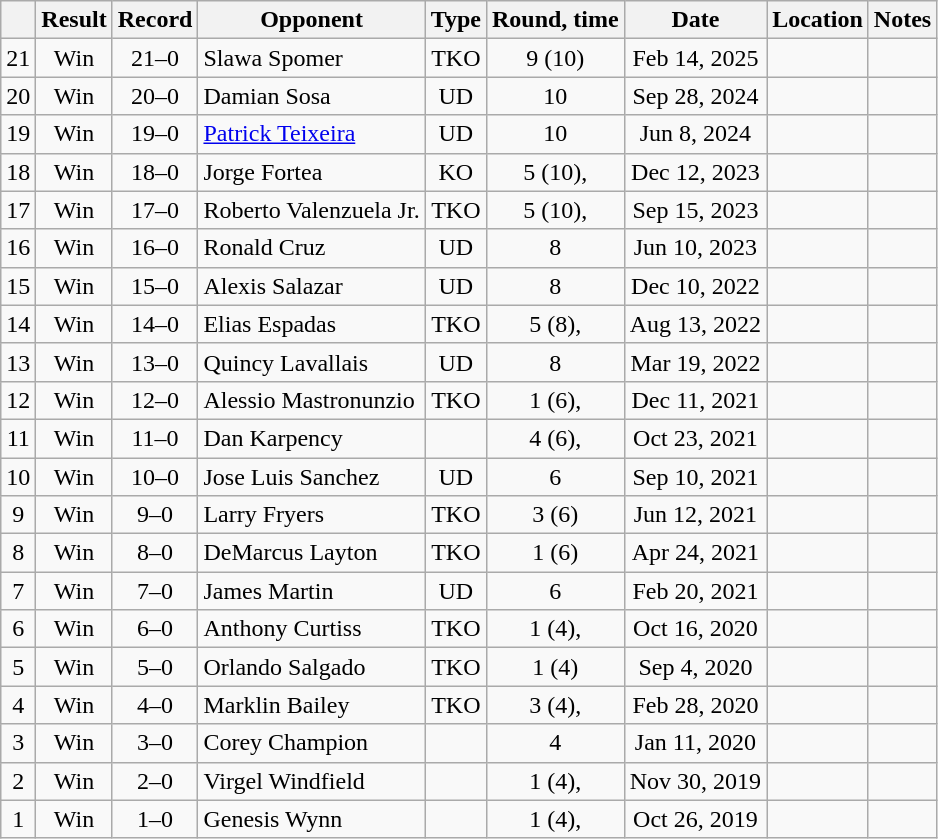<table class="wikitable" style="text-align:center">
<tr>
<th></th>
<th>Result</th>
<th>Record</th>
<th>Opponent</th>
<th>Type</th>
<th>Round, time</th>
<th>Date</th>
<th>Location</th>
<th>Notes</th>
</tr>
<tr>
<td>21</td>
<td>Win</td>
<td>21–0</td>
<td align=left>Slawa Spomer</td>
<td>TKO</td>
<td>9 (10) </td>
<td>Feb 14, 2025</td>
<td align=left></td>
<td align=left></td>
</tr>
<tr>
<td>20</td>
<td>Win</td>
<td>20–0</td>
<td align=left>Damian Sosa</td>
<td>UD</td>
<td>10</td>
<td>Sep 28, 2024</td>
<td align=left></td>
<td align=left></td>
</tr>
<tr>
<td>19</td>
<td>Win</td>
<td>19–0</td>
<td align=left><a href='#'>Patrick Teixeira</a></td>
<td>UD</td>
<td>10</td>
<td>Jun 8, 2024</td>
<td align=left></td>
<td align=left></td>
</tr>
<tr>
<td>18</td>
<td>Win</td>
<td>18–0</td>
<td align=left>Jorge Fortea</td>
<td>KO</td>
<td>5 (10), </td>
<td>Dec 12, 2023</td>
<td align=left></td>
<td align=left></td>
</tr>
<tr>
<td>17</td>
<td>Win</td>
<td>17–0</td>
<td align=left>Roberto Valenzuela Jr.</td>
<td>TKO</td>
<td>5 (10), </td>
<td>Sep 15, 2023</td>
<td align=left></td>
<td align=left></td>
</tr>
<tr>
<td>16</td>
<td>Win</td>
<td>16–0</td>
<td align=left>Ronald Cruz</td>
<td>UD</td>
<td>8</td>
<td>Jun 10, 2023</td>
<td align=left></td>
<td align=left></td>
</tr>
<tr>
<td>15</td>
<td>Win</td>
<td>15–0</td>
<td align=left>Alexis Salazar</td>
<td>UD</td>
<td>8</td>
<td>Dec 10, 2022</td>
<td align=left></td>
<td align=left></td>
</tr>
<tr>
<td>14</td>
<td>Win</td>
<td>14–0</td>
<td align=left>Elias Espadas</td>
<td>TKO</td>
<td>5 (8), </td>
<td>Aug 13, 2022</td>
<td align=left></td>
<td align=left></td>
</tr>
<tr>
<td>13</td>
<td>Win</td>
<td>13–0</td>
<td align=left>Quincy Lavallais</td>
<td>UD</td>
<td>8</td>
<td>Mar 19, 2022</td>
<td align=left></td>
<td></td>
</tr>
<tr>
<td>12</td>
<td>Win</td>
<td>12–0</td>
<td align=left>Alessio Mastronunzio</td>
<td>TKO</td>
<td>1 (6), </td>
<td>Dec 11, 2021</td>
<td align=left></td>
<td></td>
</tr>
<tr>
<td>11</td>
<td>Win</td>
<td>11–0</td>
<td align=left>Dan Karpency</td>
<td></td>
<td>4 (6), </td>
<td>Oct 23, 2021</td>
<td align=left></td>
<td></td>
</tr>
<tr>
<td>10</td>
<td>Win</td>
<td>10–0</td>
<td align=left>Jose Luis Sanchez</td>
<td>UD</td>
<td>6</td>
<td>Sep 10, 2021</td>
<td align=left></td>
<td></td>
</tr>
<tr>
<td>9</td>
<td>Win</td>
<td>9–0</td>
<td align=left>Larry Fryers</td>
<td>TKO</td>
<td>3 (6) </td>
<td>Jun 12, 2021</td>
<td align=left></td>
<td></td>
</tr>
<tr>
<td>8</td>
<td>Win</td>
<td>8–0</td>
<td align=left>DeMarcus Layton</td>
<td>TKO</td>
<td>1 (6) </td>
<td>Apr 24, 2021</td>
<td align=left></td>
<td></td>
</tr>
<tr>
<td>7</td>
<td>Win</td>
<td>7–0</td>
<td align=left>James Martin</td>
<td>UD</td>
<td>6</td>
<td>Feb 20, 2021</td>
<td align=left></td>
<td></td>
</tr>
<tr>
<td>6</td>
<td>Win</td>
<td>6–0</td>
<td align=left>Anthony Curtiss</td>
<td>TKO</td>
<td>1 (4), </td>
<td>Oct 16, 2020</td>
<td align=left></td>
<td></td>
</tr>
<tr>
<td>5</td>
<td>Win</td>
<td>5–0</td>
<td align=left>Orlando Salgado</td>
<td>TKO</td>
<td>1 (4) </td>
<td>Sep 4, 2020</td>
<td align=left></td>
<td></td>
</tr>
<tr>
<td>4</td>
<td>Win</td>
<td>4–0</td>
<td align=left>Marklin Bailey</td>
<td>TKO</td>
<td>3 (4), </td>
<td>Feb 28, 2020</td>
<td align=left></td>
<td></td>
</tr>
<tr>
<td>3</td>
<td>Win</td>
<td>3–0</td>
<td align=left>Corey Champion</td>
<td></td>
<td>4</td>
<td>Jan 11, 2020</td>
<td align=left></td>
<td></td>
</tr>
<tr>
<td>2</td>
<td>Win</td>
<td>2–0</td>
<td align=left>Virgel Windfield</td>
<td></td>
<td>1 (4), </td>
<td>Nov 30, 2019</td>
<td align=left></td>
<td></td>
</tr>
<tr>
<td>1</td>
<td>Win</td>
<td>1–0</td>
<td align=left>Genesis Wynn</td>
<td></td>
<td>1 (4), </td>
<td>Oct 26, 2019</td>
<td align=left></td>
<td></td>
</tr>
</table>
